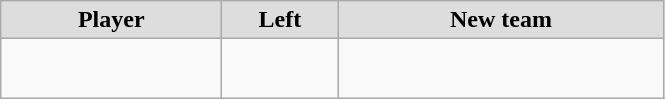<table class="wikitable" style="text-align: center">
<tr align="center"  bgcolor="#dddddd">
<td style="width:140px"><strong>Player</strong></td>
<td style="width:70px"><strong>Left</strong></td>
<td style="width:210px"><strong>New team</strong></td>
</tr>
<tr style="height:40px">
<td></td>
<td style="font-size: 80%"></td>
<td></td>
</tr>
</table>
